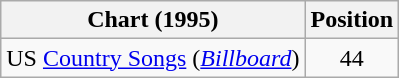<table class="wikitable sortable">
<tr>
<th scope="col">Chart (1995)</th>
<th scope="col">Position</th>
</tr>
<tr>
<td>US <a href='#'>Country Songs</a> (<em><a href='#'>Billboard</a></em>)</td>
<td align="center">44</td>
</tr>
</table>
